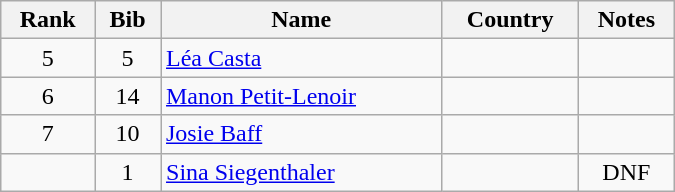<table class="wikitable" style="text-align:center; width:450px">
<tr>
<th>Rank</th>
<th>Bib</th>
<th>Name</th>
<th>Country</th>
<th>Notes</th>
</tr>
<tr>
<td>5</td>
<td>5</td>
<td align=left><a href='#'>Léa Casta</a></td>
<td align=left></td>
<td></td>
</tr>
<tr>
<td>6</td>
<td>14</td>
<td align=left><a href='#'>Manon Petit-Lenoir</a></td>
<td align=left></td>
<td></td>
</tr>
<tr>
<td>7</td>
<td>10</td>
<td align=left><a href='#'>Josie Baff</a></td>
<td align=left></td>
<td></td>
</tr>
<tr>
<td></td>
<td>1</td>
<td align=left><a href='#'>Sina Siegenthaler</a></td>
<td align=left></td>
<td>DNF</td>
</tr>
</table>
